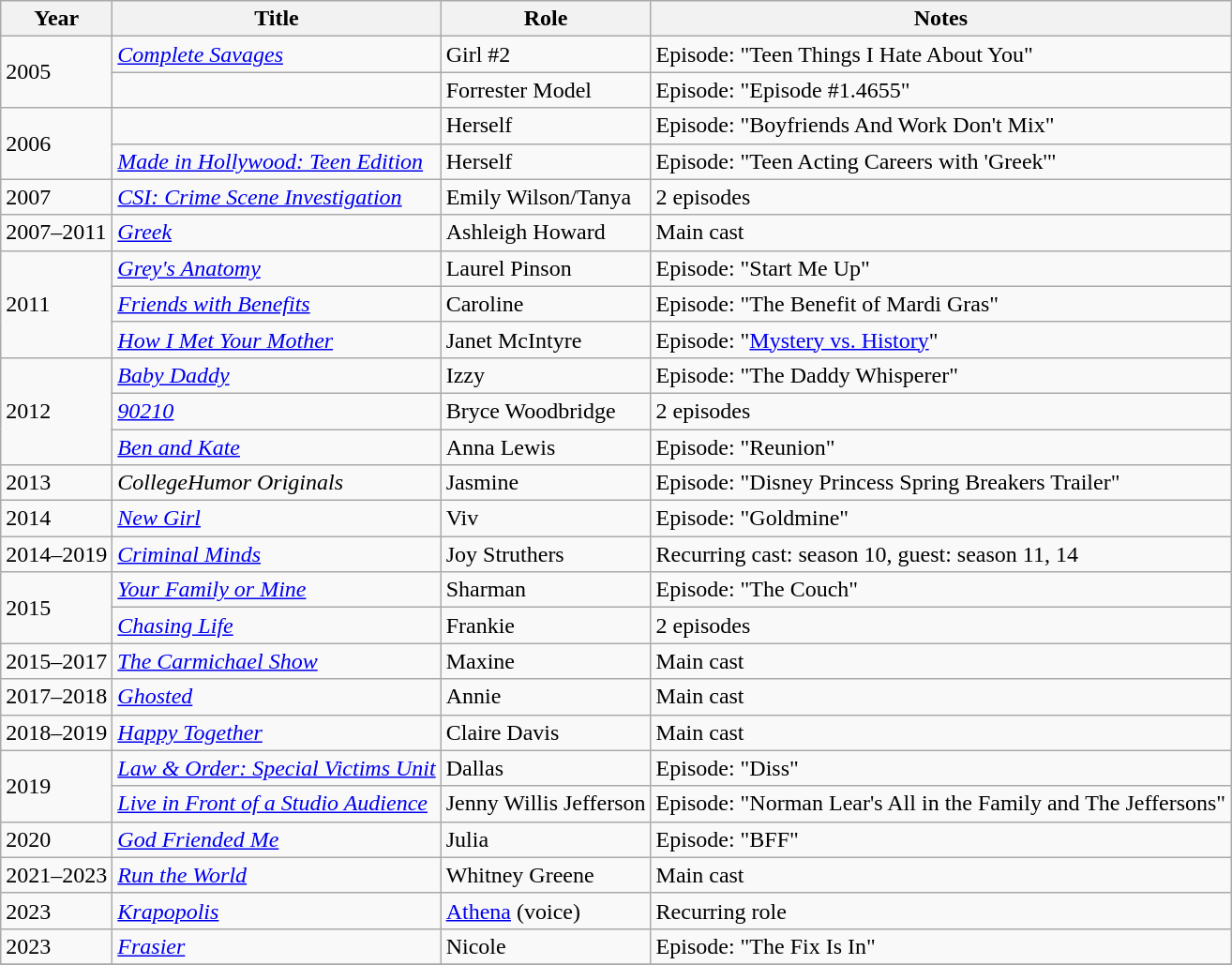<table class="wikitable sortable">
<tr>
<th>Year</th>
<th>Title</th>
<th>Role</th>
<th class="unsortable">Notes</th>
</tr>
<tr>
<td rowspan=2>2005</td>
<td><em><a href='#'>Complete Savages</a></em></td>
<td>Girl #2</td>
<td>Episode: "Teen Things I Hate About You"</td>
</tr>
<tr>
<td><em></em></td>
<td>Forrester Model</td>
<td>Episode: "Episode #1.4655"</td>
</tr>
<tr>
<td rowspan=2>2006</td>
<td><em></em></td>
<td>Herself</td>
<td>Episode: "Boyfriends And Work Don't Mix"</td>
</tr>
<tr>
<td><em><a href='#'>Made in Hollywood: Teen Edition</a></em></td>
<td>Herself</td>
<td>Episode: "Teen Acting Careers with 'Greek'"</td>
</tr>
<tr>
<td>2007</td>
<td><em><a href='#'>CSI: Crime Scene Investigation</a></em></td>
<td>Emily Wilson/Tanya</td>
<td>2 episodes</td>
</tr>
<tr>
<td>2007–2011</td>
<td><em><a href='#'>Greek</a></em></td>
<td>Ashleigh Howard</td>
<td>Main cast</td>
</tr>
<tr>
<td rowspan=3>2011</td>
<td><em><a href='#'>Grey's Anatomy</a></em></td>
<td>Laurel Pinson</td>
<td>Episode: "Start Me Up"</td>
</tr>
<tr>
<td><em><a href='#'>Friends with Benefits</a></em></td>
<td>Caroline</td>
<td>Episode: "The Benefit of Mardi Gras"</td>
</tr>
<tr>
<td><em><a href='#'>How I Met Your Mother</a></em></td>
<td>Janet McIntyre</td>
<td>Episode: "<a href='#'>Mystery vs. History</a>"</td>
</tr>
<tr>
<td rowspan=3>2012</td>
<td><em><a href='#'>Baby Daddy</a></em></td>
<td>Izzy</td>
<td>Episode: "The Daddy Whisperer"</td>
</tr>
<tr>
<td><em><a href='#'>90210</a></em></td>
<td>Bryce Woodbridge</td>
<td>2 episodes</td>
</tr>
<tr>
<td><em><a href='#'>Ben and Kate</a></em></td>
<td>Anna Lewis</td>
<td>Episode: "Reunion"</td>
</tr>
<tr>
<td>2013</td>
<td><em>CollegeHumor Originals</em></td>
<td>Jasmine</td>
<td>Episode: "Disney Princess Spring Breakers Trailer"</td>
</tr>
<tr>
<td>2014</td>
<td><em><a href='#'>New Girl</a></em></td>
<td>Viv</td>
<td>Episode: "Goldmine"</td>
</tr>
<tr>
<td>2014–2019</td>
<td><em><a href='#'>Criminal Minds</a></em></td>
<td>Joy Struthers</td>
<td>Recurring cast: season 10, guest: season 11, 14</td>
</tr>
<tr>
<td rowspan=2>2015</td>
<td><em><a href='#'>Your Family or Mine</a></em></td>
<td>Sharman</td>
<td>Episode: "The Couch"</td>
</tr>
<tr>
<td><em><a href='#'>Chasing Life</a></em></td>
<td>Frankie</td>
<td>2 episodes</td>
</tr>
<tr>
<td>2015–2017</td>
<td><em><a href='#'>The Carmichael Show</a></em></td>
<td>Maxine</td>
<td>Main cast</td>
</tr>
<tr>
<td>2017–2018</td>
<td><em><a href='#'>Ghosted</a></em></td>
<td>Annie</td>
<td>Main cast</td>
</tr>
<tr>
<td>2018–2019</td>
<td><em><a href='#'>Happy Together</a></em></td>
<td>Claire Davis</td>
<td>Main cast</td>
</tr>
<tr>
<td rowspan=2>2019</td>
<td><em><a href='#'>Law & Order: Special Victims Unit</a></em></td>
<td>Dallas</td>
<td>Episode: "Diss"</td>
</tr>
<tr>
<td><em><a href='#'>Live in Front of a Studio Audience</a></em></td>
<td>Jenny Willis Jefferson</td>
<td>Episode: "Norman Lear's All in the Family and The Jeffersons"</td>
</tr>
<tr>
<td>2020</td>
<td><em><a href='#'>God Friended Me</a></em></td>
<td>Julia</td>
<td>Episode: "BFF"</td>
</tr>
<tr>
<td>2021–2023</td>
<td><em><a href='#'>Run the World</a></em></td>
<td>Whitney Greene</td>
<td>Main cast</td>
</tr>
<tr>
<td>2023</td>
<td><em><a href='#'>Krapopolis</a></em></td>
<td><a href='#'>Athena</a> (voice)</td>
<td>Recurring role</td>
</tr>
<tr>
<td>2023</td>
<td><em><a href='#'>Frasier</a></em></td>
<td>Nicole</td>
<td>Episode: "The Fix Is In"</td>
</tr>
<tr>
</tr>
</table>
